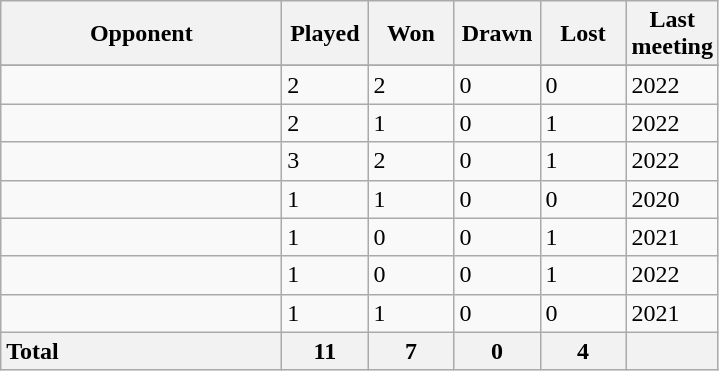<table class="wikitable sortable" style="font-size:100%">
<tr>
<th style="width:180px;">Opponent</th>
<th style="width:50px;">Played</th>
<th style="width:50px;">Won</th>
<th style="width:50px;">Drawn</th>
<th style="width:50px;">Lost</th>
<th style="width:50px;">Last meeting</th>
</tr>
<tr>
</tr>
<tr>
<td style="text-align:left;"></td>
<td>2</td>
<td>2</td>
<td>0</td>
<td>0</td>
<td>2022</td>
</tr>
<tr>
<td style="text-align:left;"></td>
<td>2</td>
<td>1</td>
<td>0</td>
<td>1</td>
<td>2022</td>
</tr>
<tr>
<td style="text-align:left;"></td>
<td>3</td>
<td>2</td>
<td>0</td>
<td>1</td>
<td>2022</td>
</tr>
<tr>
<td style="text-align:left;"></td>
<td>1</td>
<td>1</td>
<td>0</td>
<td>0</td>
<td>2020</td>
</tr>
<tr>
<td style="text-align:left;"></td>
<td>1</td>
<td>0</td>
<td>0</td>
<td>1</td>
<td>2021</td>
</tr>
<tr>
<td style="text-align:left;"></td>
<td>1</td>
<td>0</td>
<td>0</td>
<td>1</td>
<td>2022</td>
</tr>
<tr>
<td style="text-align:left;"></td>
<td>1</td>
<td>1</td>
<td>0</td>
<td>0</td>
<td>2021</td>
</tr>
<tr>
<th style="text-align:left;"><strong>Total</strong></th>
<th><strong>11</strong></th>
<th><strong>7</strong></th>
<th><strong>0</strong></th>
<th><strong>4</strong></th>
<th></th>
</tr>
</table>
